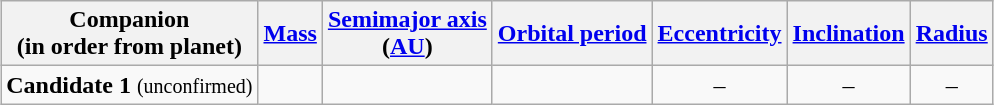<table class="wikitable" style="margin:1em auto; text-align: center;">
<tr>
<th>Companion <br>(in order from planet)<br></th>
<th><a href='#'>Mass</a></th>
<th><a href='#'>Semimajor axis</a><br>(<a href='#'>AU</a>)</th>
<th><a href='#'>Orbital period</a></th>
<th><a href='#'>Eccentricity</a></th>
<th><a href='#'>Inclination</a></th>
<th><a href='#'>Radius</a></th>
</tr>
<tr>
<td><strong>Candidate 1</strong> <small>(unconfirmed)</small></td>
<td></td>
<td></td>
<td></td>
<td>–</td>
<td>–</td>
<td>–</td>
</tr>
</table>
